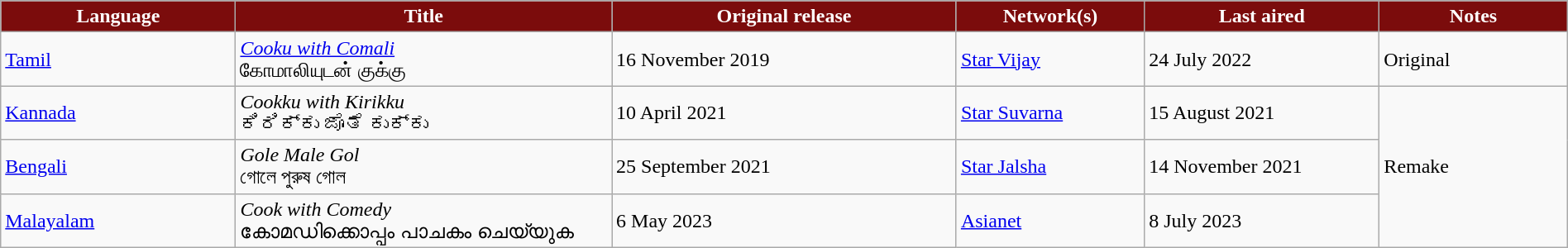<table class="wikitable" style="width: 100%; margin-right: 0;">
<tr style="color:white">
<th style="background:#7b0c0c; width:15%;">Language</th>
<th style="background:#7b0c0c; width:24%;">Title</th>
<th style="background:#7b0c0c; width:22%;">Original release</th>
<th style="background:#7b0c0c; width:12%;">Network(s)</th>
<th style="background:#7b0c0c; width:15%;">Last aired</th>
<th style="background:#7b0c0c; width:15%;">Notes</th>
</tr>
<tr>
<td><a href='#'>Tamil</a></td>
<td><em><a href='#'>Cooku with Comali</a></em> <br> கோமாலியுடன் குக்கு</td>
<td>16 November 2019</td>
<td><a href='#'>Star Vijay</a></td>
<td>24 July 2022</td>
<td>Original</td>
</tr>
<tr>
<td><a href='#'>Kannada</a></td>
<td><em>Cookku with Kirikku</em> <br> ಕಿರಿಕ್ಕು ಜೊತೆ ಕುಕ್ಕು</td>
<td>10 April 2021</td>
<td><a href='#'>Star Suvarna</a></td>
<td>15 August 2021</td>
<td rowspan="3">Remake</td>
</tr>
<tr>
<td><a href='#'>Bengali</a></td>
<td><em>Gole Male Gol</em> <br> গোলে পুরুষ গোল</td>
<td>25 September 2021</td>
<td><a href='#'>Star Jalsha</a></td>
<td>14 November 2021</td>
</tr>
<tr>
<td><a href='#'>Malayalam</a></td>
<td><em>Cook with Comedy</em> <br> കോമഡിക്കൊപ്പം പാചകം ചെയ്യുക</td>
<td>6 May 2023</td>
<td><a href='#'>Asianet</a></td>
<td>8 July 2023</td>
</tr>
</table>
